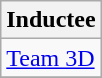<table class="wikitable">
<tr>
<th>Inductee</th>
</tr>
<tr>
<td><a href='#'>Team 3D</a></td>
</tr>
<tr>
</tr>
</table>
